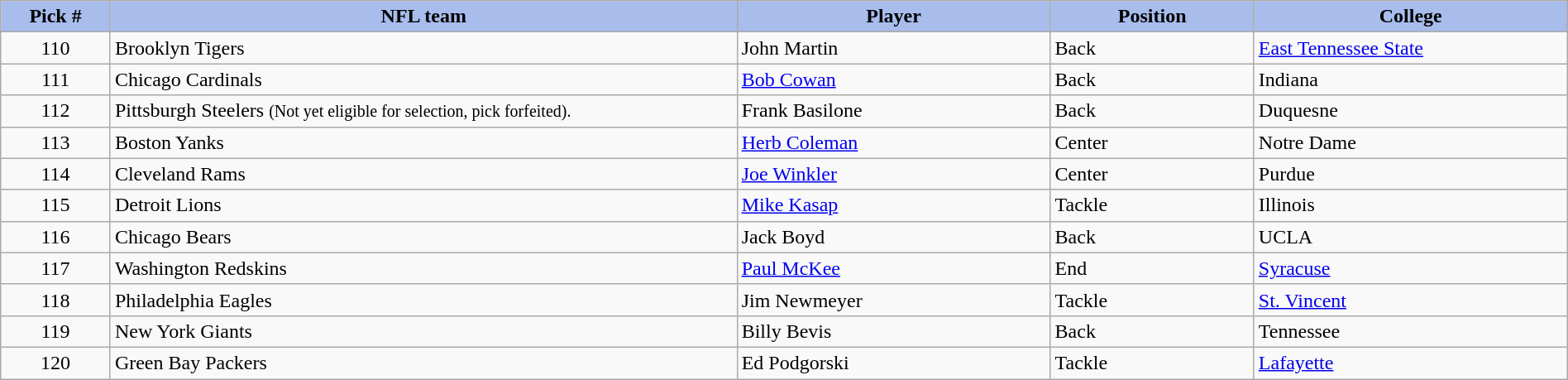<table class="wikitable sortable sortable" style="width: 100%">
<tr>
<th style="background:#A8BDEC;" width=7%>Pick #</th>
<th width=40% style="background:#A8BDEC;">NFL team</th>
<th width=20% style="background:#A8BDEC;">Player</th>
<th width=13% style="background:#A8BDEC;">Position</th>
<th style="background:#A8BDEC;">College</th>
</tr>
<tr>
<td align=center>110</td>
<td>Brooklyn Tigers</td>
<td>John Martin</td>
<td>Back</td>
<td><a href='#'>East Tennessee State</a></td>
</tr>
<tr>
<td align=center>111</td>
<td>Chicago Cardinals</td>
<td><a href='#'>Bob Cowan</a></td>
<td>Back</td>
<td>Indiana</td>
</tr>
<tr>
<td align=center>112</td>
<td>Pittsburgh Steelers <small>(Not yet eligible for selection, pick forfeited).</small></td>
<td>Frank Basilone</td>
<td>Back</td>
<td>Duquesne</td>
</tr>
<tr>
<td align=center>113</td>
<td>Boston Yanks</td>
<td><a href='#'>Herb Coleman</a></td>
<td>Center</td>
<td>Notre Dame</td>
</tr>
<tr>
<td align=center>114</td>
<td>Cleveland Rams</td>
<td><a href='#'>Joe Winkler</a></td>
<td>Center</td>
<td>Purdue</td>
</tr>
<tr>
<td align=center>115</td>
<td>Detroit Lions</td>
<td><a href='#'>Mike Kasap</a></td>
<td>Tackle</td>
<td>Illinois</td>
</tr>
<tr>
<td align=center>116</td>
<td>Chicago Bears</td>
<td>Jack Boyd</td>
<td>Back</td>
<td>UCLA</td>
</tr>
<tr>
<td align=center>117</td>
<td>Washington Redskins</td>
<td><a href='#'>Paul McKee</a></td>
<td>End</td>
<td><a href='#'>Syracuse</a></td>
</tr>
<tr>
<td align=center>118</td>
<td>Philadelphia Eagles</td>
<td>Jim Newmeyer</td>
<td>Tackle</td>
<td><a href='#'>St. Vincent</a></td>
</tr>
<tr>
<td align=center>119</td>
<td>New York Giants</td>
<td>Billy Bevis</td>
<td>Back</td>
<td>Tennessee</td>
</tr>
<tr>
<td align=center>120</td>
<td>Green Bay Packers</td>
<td>Ed Podgorski</td>
<td>Tackle</td>
<td><a href='#'>Lafayette</a></td>
</tr>
</table>
